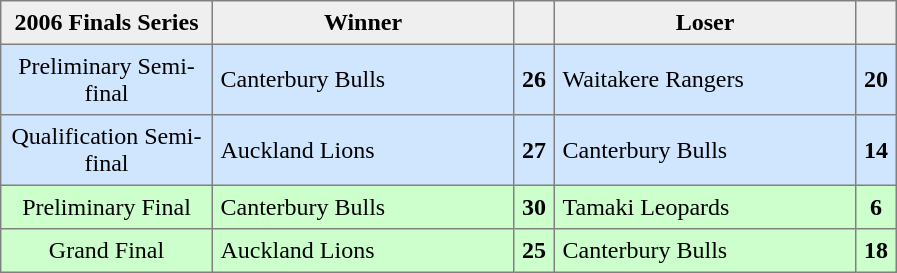<table style=border-collapse:collapse border=1 cellspacing=0 cellpadding=5>
<tr align=center bgcolor=#efefef>
<th width=130>2006 Finals Series</th>
<th width=190>Winner</th>
<th width=13></th>
<th width=190>Loser</th>
<th width=13></th>
</tr>
<tr align=center style="background:#d0e6ff;">
<td>Preliminary Semi-final</td>
<td align="left">Canterbury Bulls</td>
<td><strong>26</strong></td>
<td align="left">Waitakere Rangers</td>
<td><strong>20</strong></td>
</tr>
<tr align=center style="background:#d0e6ff;">
<td>Qualification Semi-final</td>
<td align="left">Auckland Lions</td>
<td><strong>27</strong></td>
<td align="left">Canterbury Bulls</td>
<td><strong>14</strong></td>
</tr>
<tr align=center style="background:#ccffcc;">
<td>Preliminary Final</td>
<td align="left">Canterbury Bulls</td>
<td><strong>30</strong></td>
<td align="left">Tamaki Leopards</td>
<td><strong>6</strong></td>
</tr>
<tr align=center style="background:#ccffcc;">
<td>Grand Final</td>
<td align="left">Auckland Lions</td>
<td><strong>25</strong></td>
<td align="left">Canterbury Bulls</td>
<td><strong>18</strong></td>
</tr>
</table>
